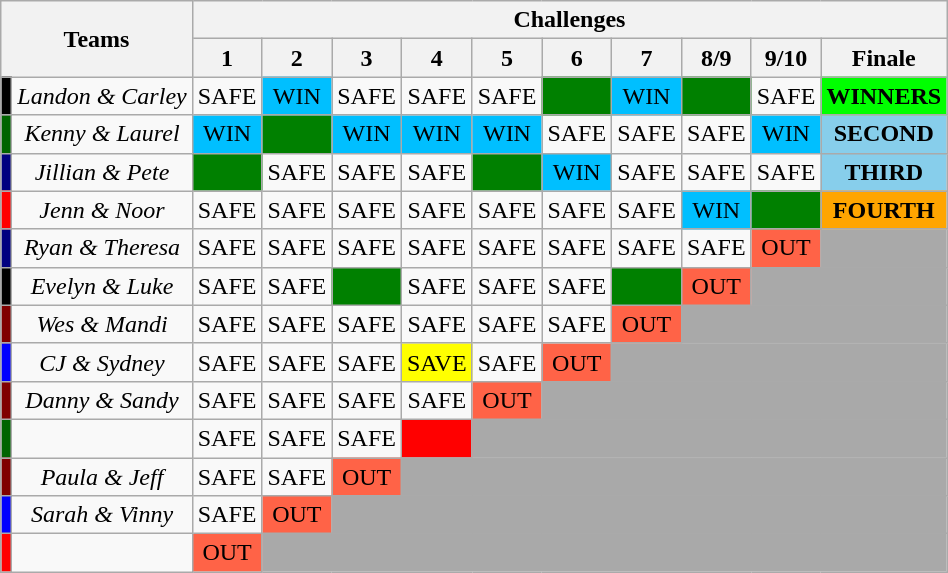<table class="wikitable" style="text-align:center">
<tr>
<th rowspan=2 colspan=2>Teams</th>
<th colspan=16>Challenges</th>
</tr>
<tr>
<th>1</th>
<th>2</th>
<th>3</th>
<th>4</th>
<th>5</th>
<th>6</th>
<th>7</th>
<th>8/9</th>
<th>9/10</th>
<th>Finale</th>
</tr>
<tr>
<td bgcolor="black"></td>
<td><em>Landon & Carley</em></td>
<td>SAFE</td>
<td bgcolor="deepskyblue">WIN</td>
<td>SAFE</td>
<td>SAFE</td>
<td>SAFE</td>
<td bgcolor="green"></td>
<td bgcolor="deepskyblue">WIN</td>
<td bgcolor="green"></td>
<td>SAFE</td>
<td bgcolor="lime"><strong>WINNERS</strong></td>
</tr>
<tr>
<td bgcolor="darkgreen"></td>
<td><em>Kenny & Laurel</em></td>
<td bgcolor="deepskyblue">WIN</td>
<td bgcolor="green"></td>
<td bgcolor="deepskyblue">WIN</td>
<td bgcolor="deepskyblue">WIN</td>
<td bgcolor="deepskyblue">WIN</td>
<td>SAFE</td>
<td>SAFE</td>
<td>SAFE</td>
<td bgcolor="deepskyblue">WIN</td>
<td bgcolor="skyblue"><strong>SECOND</strong></td>
</tr>
<tr>
<td bgcolor="navy"></td>
<td><em>Jillian & Pete</em></td>
<td bgcolor="green"></td>
<td>SAFE</td>
<td>SAFE</td>
<td>SAFE</td>
<td bgcolor="green"></td>
<td bgcolor="deepskyblue">WIN</td>
<td>SAFE</td>
<td>SAFE</td>
<td>SAFE</td>
<td bgcolor="skyblue"><strong>THIRD</strong></td>
</tr>
<tr>
<td bgcolor="red"></td>
<td><em>Jenn & Noor</em></td>
<td>SAFE</td>
<td>SAFE</td>
<td>SAFE</td>
<td>SAFE</td>
<td>SAFE</td>
<td>SAFE</td>
<td>SAFE</td>
<td bgcolor="deepskyblue">WIN</td>
<td bgcolor="green"></td>
<td bgcolor="orange"><strong>FOURTH</strong></td>
</tr>
<tr>
<td bgcolor="navy"></td>
<td><em>Ryan & Theresa</em></td>
<td>SAFE</td>
<td>SAFE</td>
<td>SAFE</td>
<td>SAFE</td>
<td>SAFE</td>
<td>SAFE</td>
<td>SAFE</td>
<td>SAFE</td>
<td bgcolor="tomato">OUT</td>
<td bgcolor="darkgray"></td>
</tr>
<tr>
<td bgcolor="black"></td>
<td><em>Evelyn & Luke</em></td>
<td>SAFE</td>
<td>SAFE</td>
<td bgcolor="green"></td>
<td>SAFE</td>
<td>SAFE</td>
<td>SAFE</td>
<td bgcolor="green"></td>
<td bgcolor="tomato">OUT</td>
<td bgcolor="darkgray" colspan=6></td>
</tr>
<tr>
<td bgcolor="maroon"></td>
<td><em>Wes & Mandi</em></td>
<td>SAFE</td>
<td>SAFE</td>
<td>SAFE</td>
<td>SAFE</td>
<td>SAFE</td>
<td>SAFE</td>
<td bgcolor="tomato">OUT</td>
<td bgcolor="darkgray" colspan=7></td>
</tr>
<tr>
<td bgcolor="blue"></td>
<td><em>CJ & Sydney</em></td>
<td>SAFE</td>
<td>SAFE</td>
<td>SAFE</td>
<td bgcolor="yellow">SAVE</td>
<td>SAFE</td>
<td bgcolor="tomato">OUT</td>
<td bgcolor="darkgray" colspan=8></td>
</tr>
<tr>
<td bgcolor="maroon"></td>
<td><em>Danny & Sandy</em></td>
<td>SAFE</td>
<td>SAFE</td>
<td>SAFE</td>
<td>SAFE</td>
<td bgcolor="tomato">OUT</td>
<td bgcolor="darkgray" colspan=9></td>
</tr>
<tr>
<td bgcolor="darkgreen"></td>
<td><em></em></td>
<td>SAFE</td>
<td>SAFE</td>
<td>SAFE</td>
<td bgcolor="red"></td>
<td bgcolor="darkgray" colspan=10></td>
</tr>
<tr>
<td bgcolor="maroon"></td>
<td><em>Paula & Jeff</em></td>
<td>SAFE</td>
<td>SAFE</td>
<td bgcolor="tomato">OUT</td>
<td bgcolor="darkgray" colspan=11></td>
</tr>
<tr>
<td bgcolor="blue"></td>
<td><em>Sarah & Vinny</em></td>
<td>SAFE</td>
<td bgcolor="tomato">OUT</td>
<td bgcolor="darkgray" colspan=12></td>
</tr>
<tr>
<td bgcolor="red"></td>
<td><em></em></td>
<td bgcolor="tomato">OUT</td>
<td bgcolor="darkgray" colspan=13></td>
</tr>
</table>
